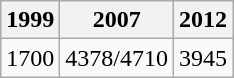<table class="wikitable">
<tr>
<th>1999</th>
<th>2007</th>
<th>2012</th>
</tr>
<tr>
<td>1700</td>
<td>4378/4710<strong></strong></td>
<td>3945</td>
</tr>
</table>
